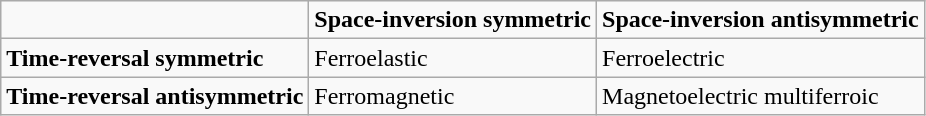<table class="wikitable">
<tr>
<td></td>
<td><strong>Space-inversion symmetric</strong></td>
<td><strong>Space-inversion antisymmetric</strong></td>
</tr>
<tr>
<td><strong>Time-reversal symmetric</strong></td>
<td>Ferroelastic</td>
<td>Ferroelectric</td>
</tr>
<tr>
<td><strong>Time-reversal antisymmetric</strong></td>
<td>Ferromagnetic</td>
<td>Magnetoelectric multiferroic</td>
</tr>
</table>
